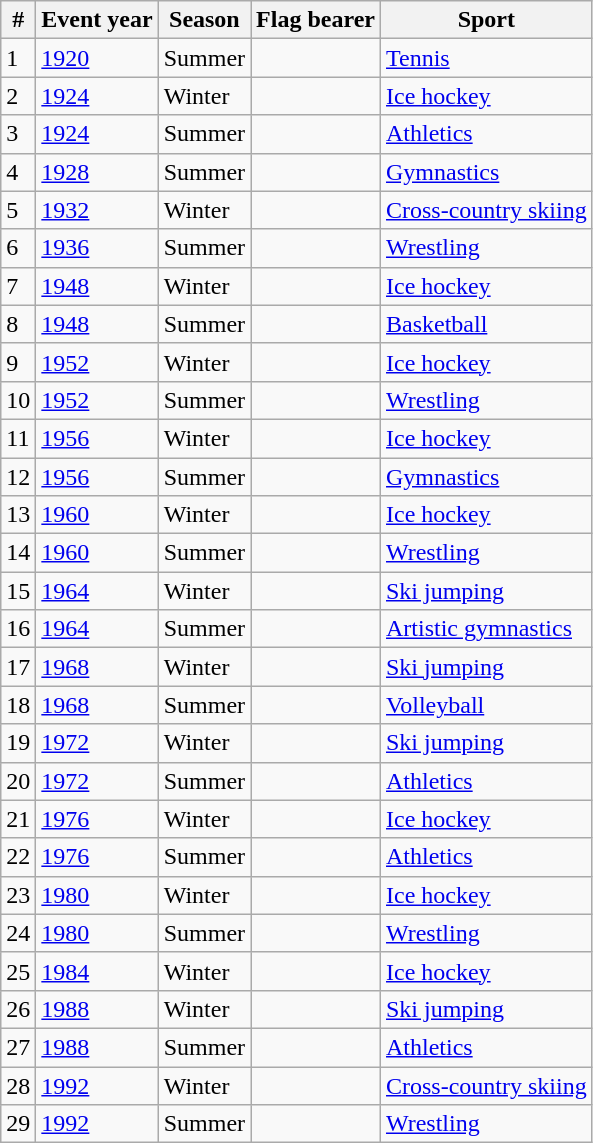<table class="wikitable sortable">
<tr>
<th>#</th>
<th>Event year</th>
<th>Season</th>
<th>Flag bearer</th>
<th>Sport</th>
</tr>
<tr>
<td>1</td>
<td><a href='#'>1920</a></td>
<td>Summer</td>
<td></td>
<td><a href='#'>Tennis</a></td>
</tr>
<tr>
<td>2</td>
<td><a href='#'>1924</a></td>
<td>Winter</td>
<td></td>
<td><a href='#'>Ice hockey</a></td>
</tr>
<tr>
<td>3</td>
<td><a href='#'>1924</a></td>
<td>Summer</td>
<td></td>
<td><a href='#'>Athletics</a></td>
</tr>
<tr>
<td>4</td>
<td><a href='#'>1928</a></td>
<td>Summer</td>
<td></td>
<td><a href='#'>Gymnastics</a></td>
</tr>
<tr>
<td>5</td>
<td><a href='#'>1932</a></td>
<td>Winter</td>
<td></td>
<td><a href='#'>Cross-country skiing</a></td>
</tr>
<tr>
<td>6</td>
<td><a href='#'>1936</a></td>
<td>Summer</td>
<td></td>
<td><a href='#'>Wrestling</a></td>
</tr>
<tr>
<td>7</td>
<td><a href='#'>1948</a></td>
<td>Winter</td>
<td></td>
<td><a href='#'>Ice hockey</a></td>
</tr>
<tr>
<td>8</td>
<td><a href='#'>1948</a></td>
<td>Summer</td>
<td></td>
<td><a href='#'>Basketball</a></td>
</tr>
<tr>
<td>9</td>
<td><a href='#'>1952</a></td>
<td>Winter</td>
<td></td>
<td><a href='#'>Ice hockey</a></td>
</tr>
<tr>
<td>10</td>
<td><a href='#'>1952</a></td>
<td>Summer</td>
<td></td>
<td><a href='#'>Wrestling</a></td>
</tr>
<tr>
<td>11</td>
<td><a href='#'>1956</a></td>
<td>Winter</td>
<td></td>
<td><a href='#'>Ice hockey</a></td>
</tr>
<tr>
<td>12</td>
<td><a href='#'>1956</a></td>
<td>Summer</td>
<td></td>
<td><a href='#'>Gymnastics</a></td>
</tr>
<tr>
<td>13</td>
<td><a href='#'>1960</a></td>
<td>Winter</td>
<td></td>
<td><a href='#'>Ice hockey</a></td>
</tr>
<tr>
<td>14</td>
<td><a href='#'>1960</a></td>
<td>Summer</td>
<td></td>
<td><a href='#'>Wrestling</a></td>
</tr>
<tr>
<td>15</td>
<td><a href='#'>1964</a></td>
<td>Winter</td>
<td></td>
<td><a href='#'>Ski jumping</a></td>
</tr>
<tr>
<td>16</td>
<td><a href='#'>1964</a></td>
<td>Summer</td>
<td></td>
<td><a href='#'>Artistic gymnastics</a></td>
</tr>
<tr>
<td>17</td>
<td><a href='#'>1968</a></td>
<td>Winter</td>
<td></td>
<td><a href='#'>Ski jumping</a></td>
</tr>
<tr>
<td>18</td>
<td><a href='#'>1968</a></td>
<td>Summer</td>
<td></td>
<td><a href='#'>Volleyball</a></td>
</tr>
<tr>
<td>19</td>
<td><a href='#'>1972</a></td>
<td>Winter</td>
<td></td>
<td><a href='#'>Ski jumping</a></td>
</tr>
<tr>
<td>20</td>
<td><a href='#'>1972</a></td>
<td>Summer</td>
<td></td>
<td><a href='#'>Athletics</a></td>
</tr>
<tr>
<td>21</td>
<td><a href='#'>1976</a></td>
<td>Winter</td>
<td></td>
<td><a href='#'>Ice hockey</a></td>
</tr>
<tr>
<td>22</td>
<td><a href='#'>1976</a></td>
<td>Summer</td>
<td></td>
<td><a href='#'>Athletics</a></td>
</tr>
<tr>
<td>23</td>
<td><a href='#'>1980</a></td>
<td>Winter</td>
<td></td>
<td><a href='#'>Ice hockey</a></td>
</tr>
<tr>
<td>24</td>
<td><a href='#'>1980</a></td>
<td>Summer</td>
<td></td>
<td><a href='#'>Wrestling</a></td>
</tr>
<tr>
<td>25</td>
<td><a href='#'>1984</a></td>
<td>Winter</td>
<td></td>
<td><a href='#'>Ice hockey</a></td>
</tr>
<tr>
<td>26</td>
<td><a href='#'>1988</a></td>
<td>Winter</td>
<td></td>
<td><a href='#'>Ski jumping</a></td>
</tr>
<tr>
<td>27</td>
<td><a href='#'>1988</a></td>
<td>Summer</td>
<td></td>
<td><a href='#'>Athletics</a></td>
</tr>
<tr>
<td>28</td>
<td><a href='#'>1992</a></td>
<td>Winter</td>
<td></td>
<td><a href='#'>Cross-country skiing</a></td>
</tr>
<tr>
<td>29</td>
<td><a href='#'>1992</a></td>
<td>Summer</td>
<td></td>
<td><a href='#'>Wrestling</a></td>
</tr>
</table>
